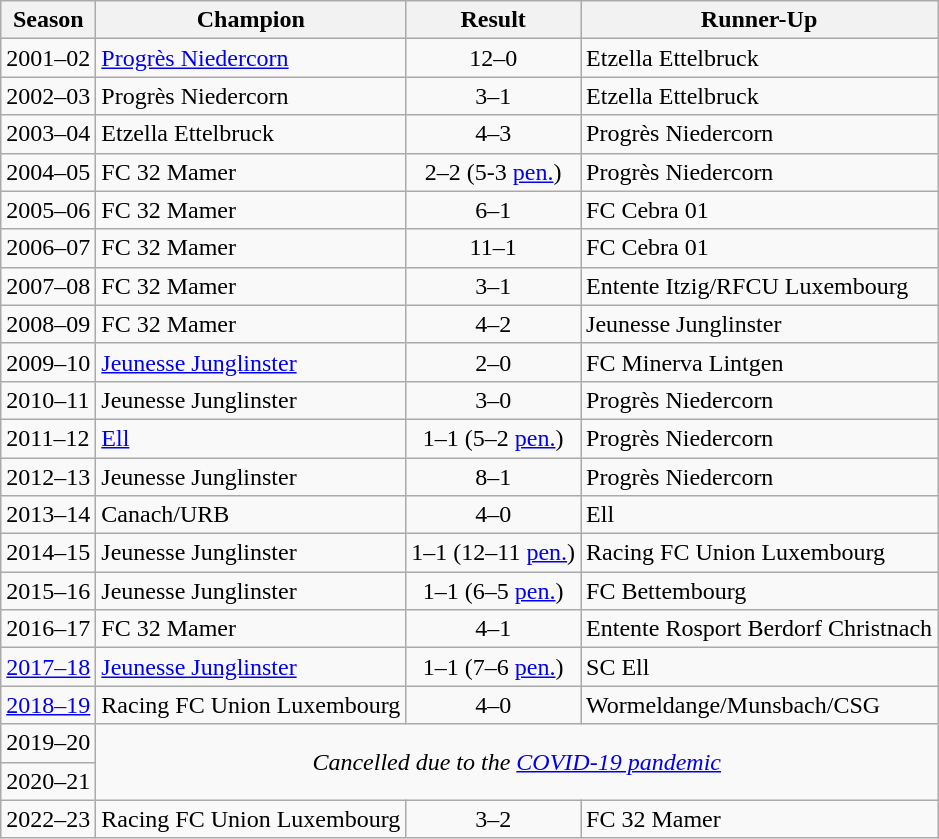<table class="sortable wikitable">
<tr>
<th>Season</th>
<th>Champion</th>
<th>Result</th>
<th>Runner-Up</th>
</tr>
<tr>
<td>2001–02</td>
<td><a href='#'>Progrès Niedercorn</a></td>
<td style="text-align:center;">12–0</td>
<td>Etzella Ettelbruck</td>
</tr>
<tr>
<td>2002–03</td>
<td>Progrès Niedercorn</td>
<td style="text-align:center;">3–1</td>
<td>Etzella Ettelbruck</td>
</tr>
<tr>
<td>2003–04</td>
<td>Etzella Ettelbruck</td>
<td style="text-align:center;">4–3</td>
<td>Progrès Niedercorn</td>
</tr>
<tr>
<td>2004–05</td>
<td>FC 32 Mamer</td>
<td style="text-align:center;">2–2  (5-3 <a href='#'>pen.</a>)</td>
<td>Progrès Niedercorn</td>
</tr>
<tr>
<td>2005–06</td>
<td>FC 32 Mamer</td>
<td style="text-align:center;">6–1</td>
<td>FC Cebra 01</td>
</tr>
<tr>
<td>2006–07</td>
<td>FC 32 Mamer</td>
<td style="text-align:center;">11–1</td>
<td>FC Cebra 01</td>
</tr>
<tr>
<td>2007–08</td>
<td>FC 32 Mamer</td>
<td style="text-align:center;">3–1</td>
<td>Entente Itzig/RFCU Luxembourg</td>
</tr>
<tr>
<td>2008–09</td>
<td>FC 32 Mamer</td>
<td style="text-align:center;">4–2</td>
<td>Jeunesse Junglinster</td>
</tr>
<tr>
<td>2009–10</td>
<td><a href='#'>Jeunesse Junglinster</a></td>
<td style="text-align:center;">2–0</td>
<td>FC Minerva Lintgen</td>
</tr>
<tr>
<td>2010–11</td>
<td>Jeunesse Junglinster</td>
<td style="text-align:center;">3–0</td>
<td>Progrès Niedercorn</td>
</tr>
<tr>
<td>2011–12</td>
<td><a href='#'>Ell</a></td>
<td style="text-align:center;">1–1 (5–2 <a href='#'>pen.</a>)</td>
<td>Progrès Niedercorn</td>
</tr>
<tr>
<td>2012–13</td>
<td>Jeunesse Junglinster</td>
<td style="text-align:center;">8–1</td>
<td>Progrès Niedercorn</td>
</tr>
<tr>
<td>2013–14</td>
<td>Canach/URB</td>
<td style="text-align:center;">4–0</td>
<td>Ell</td>
</tr>
<tr>
<td>2014–15</td>
<td>Jeunesse Junglinster</td>
<td style="text-align:center;">1–1  (12–11 <a href='#'>pen.</a>)</td>
<td>Racing FC Union Luxembourg</td>
</tr>
<tr>
<td>2015–16</td>
<td>Jeunesse Junglinster</td>
<td style="text-align:center;">1–1  (6–5 <a href='#'>pen.</a>)</td>
<td>FC Bettembourg</td>
</tr>
<tr>
<td>2016–17</td>
<td>FC 32 Mamer</td>
<td style="text-align:center;">4–1</td>
<td>Entente Rosport Berdorf Christnach</td>
</tr>
<tr>
<td><a href='#'>2017–18</a></td>
<td><a href='#'>Jeunesse Junglinster</a></td>
<td style="text-align:center;">1–1  (7–6 <a href='#'>pen.</a>)</td>
<td>SC Ell</td>
</tr>
<tr>
<td><a href='#'>2018–19</a></td>
<td>Racing FC Union Luxembourg</td>
<td style="text-align:center;">4–0</td>
<td>Wormeldange/Munsbach/CSG</td>
</tr>
<tr>
<td>2019–20</td>
<td rowspan=2 colspan=3 align=center><em>Cancelled due to the <a href='#'>COVID-19 pandemic</a></em></td>
</tr>
<tr>
<td>2020–21</td>
</tr>
<tr>
<td>2022–23</td>
<td>Racing FC Union Luxembourg</td>
<td style="text-align:center;">3–2</td>
<td>FC 32 Mamer</td>
</tr>
</table>
